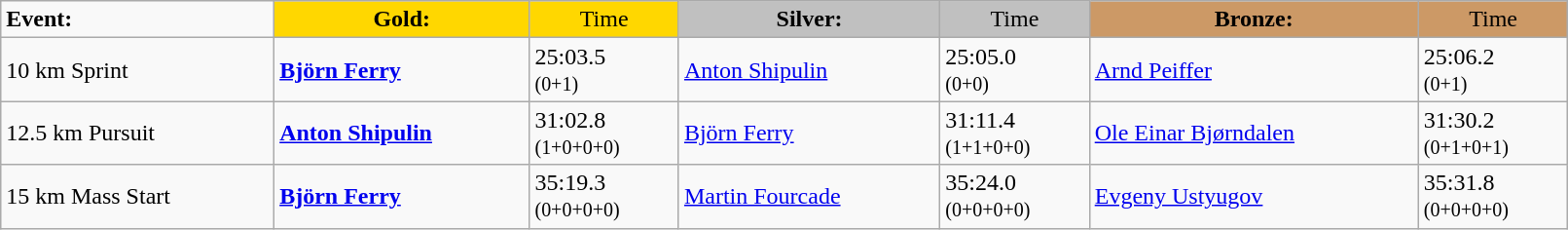<table class="wikitable" width=85%>
<tr>
<td><strong>Event:</strong></td>
<td style="text-align:center;background-color:gold;"><strong>Gold:</strong></td>
<td style="text-align:center;background-color:gold;">Time</td>
<td style="text-align:center;background-color:silver;"><strong>Silver:</strong></td>
<td style="text-align:center;background-color:silver;">Time</td>
<td style="text-align:center;background-color:#CC9966;"><strong>Bronze:</strong></td>
<td style="text-align:center;background-color:#CC9966;">Time</td>
</tr>
<tr>
<td>10 km Sprint<br></td>
<td><strong><a href='#'>Björn Ferry</a></strong><br><small></small></td>
<td>25:03.5<br><small>(0+1)</small></td>
<td><a href='#'>Anton Shipulin</a><br><small></small></td>
<td>25:05.0<br><small>(0+0)</small></td>
<td><a href='#'>Arnd Peiffer</a><br><small></small></td>
<td>25:06.2<br><small>(0+1)</small></td>
</tr>
<tr>
<td>12.5 km Pursuit<br></td>
<td><strong><a href='#'>Anton Shipulin</a></strong><br><small></small></td>
<td>31:02.8<br><small>(1+0+0+0)</small></td>
<td><a href='#'>Björn Ferry</a><br><small></small></td>
<td>31:11.4<br><small>(1+1+0+0)</small></td>
<td><a href='#'>Ole Einar Bjørndalen</a><br><small></small></td>
<td>31:30.2<br><small>(0+1+0+1)</small></td>
</tr>
<tr>
<td>15 km Mass Start<br></td>
<td><strong><a href='#'>Björn Ferry</a></strong><br><small></small></td>
<td>35:19.3<br><small>(0+0+0+0)</small></td>
<td><a href='#'>Martin Fourcade</a><br><small></small></td>
<td>35:24.0<br><small>(0+0+0+0)</small></td>
<td><a href='#'>Evgeny Ustyugov</a><br><small></small></td>
<td>35:31.8<br><small>(0+0+0+0)</small></td>
</tr>
</table>
